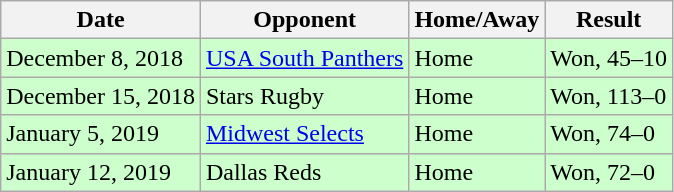<table class="wikitable">
<tr>
<th>Date</th>
<th>Opponent</th>
<th>Home/Away</th>
<th>Result</th>
</tr>
<tr bgcolor="#CCFFCC">
<td>December 8, 2018</td>
<td><a href='#'>USA South Panthers</a></td>
<td>Home</td>
<td>Won, 45–10</td>
</tr>
<tr bgcolor="#CCFFCC">
<td>December 15, 2018</td>
<td>Stars Rugby</td>
<td>Home</td>
<td>Won, 113–0</td>
</tr>
<tr bgcolor="#CCFFCC">
<td>January 5, 2019</td>
<td><a href='#'>Midwest Selects</a></td>
<td>Home</td>
<td>Won, 74–0</td>
</tr>
<tr bgcolor="#CCFFCC">
<td>January 12, 2019</td>
<td>Dallas Reds</td>
<td>Home</td>
<td>Won, 72–0</td>
</tr>
</table>
